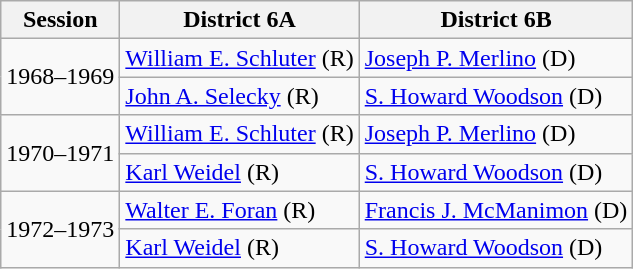<table class="wikitable">
<tr>
<th>Session</th>
<th>District 6A</th>
<th>District 6B</th>
</tr>
<tr>
<td rowspan=2>1968–1969</td>
<td><a href='#'>William E. Schluter</a> (R)</td>
<td><a href='#'>Joseph P. Merlino</a> (D)</td>
</tr>
<tr>
<td><a href='#'>John A. Selecky</a> (R)</td>
<td><a href='#'>S. Howard Woodson</a> (D)</td>
</tr>
<tr>
<td rowspan=2>1970–1971</td>
<td><a href='#'>William E. Schluter</a> (R)</td>
<td><a href='#'>Joseph P. Merlino</a> (D)</td>
</tr>
<tr>
<td><a href='#'>Karl Weidel</a> (R)</td>
<td><a href='#'>S. Howard Woodson</a> (D)</td>
</tr>
<tr>
<td rowspan=2>1972–1973</td>
<td><a href='#'>Walter E. Foran</a> (R)</td>
<td><a href='#'>Francis J. McManimon</a> (D)</td>
</tr>
<tr>
<td><a href='#'>Karl Weidel</a> (R)</td>
<td><a href='#'>S. Howard Woodson</a> (D)</td>
</tr>
</table>
